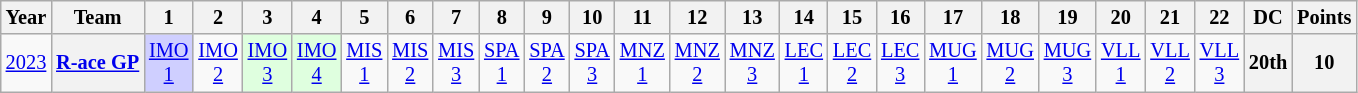<table class="wikitable" style="text-align:center; font-size:85%">
<tr>
<th>Year</th>
<th>Team</th>
<th>1</th>
<th>2</th>
<th>3</th>
<th>4</th>
<th>5</th>
<th>6</th>
<th>7</th>
<th>8</th>
<th>9</th>
<th>10</th>
<th>11</th>
<th>12</th>
<th>13</th>
<th>14</th>
<th>15</th>
<th>16</th>
<th>17</th>
<th>18</th>
<th>19</th>
<th>20</th>
<th>21</th>
<th>22</th>
<th>DC</th>
<th>Points</th>
</tr>
<tr>
<td><a href='#'>2023</a></td>
<th nowrap><a href='#'>R-ace GP</a></th>
<td style="background:#CFCFFF;"><a href='#'>IMO<br>1</a><br></td>
<td style="background:#;"><a href='#'>IMO<br>2</a><br></td>
<td style="background:#DFFFDF;"><a href='#'>IMO<br>3</a><br></td>
<td style="background:#DFFFDF;"><a href='#'>IMO<br>4</a><br></td>
<td style="background:#;"><a href='#'>MIS<br>1</a><br></td>
<td style="background:#;"><a href='#'>MIS<br>2</a><br></td>
<td style="background:#;"><a href='#'>MIS<br>3</a><br></td>
<td style="background:#;"><a href='#'>SPA<br>1</a><br></td>
<td style="background:#;"><a href='#'>SPA<br>2</a><br></td>
<td style="background:#;"><a href='#'>SPA<br>3</a><br></td>
<td style="background:#;"><a href='#'>MNZ<br>1</a><br></td>
<td style="background:#;"><a href='#'>MNZ<br>2</a><br></td>
<td style="background:#;"><a href='#'>MNZ<br>3</a><br></td>
<td style="background:#;"><a href='#'>LEC<br>1</a><br></td>
<td style="background:#;"><a href='#'>LEC<br>2</a><br></td>
<td style="background:#;"><a href='#'>LEC<br>3</a><br></td>
<td style="background:#;"><a href='#'>MUG<br>1</a><br></td>
<td style="background:#;"><a href='#'>MUG<br>2</a><br></td>
<td style="background:#;"><a href='#'>MUG<br>3</a><br></td>
<td style="background:#;"><a href='#'>VLL<br>1</a><br></td>
<td style="background:#;"><a href='#'>VLL<br>2</a><br></td>
<td style="background:#;"><a href='#'>VLL<br>3</a><br></td>
<th>20th</th>
<th>10</th>
</tr>
</table>
